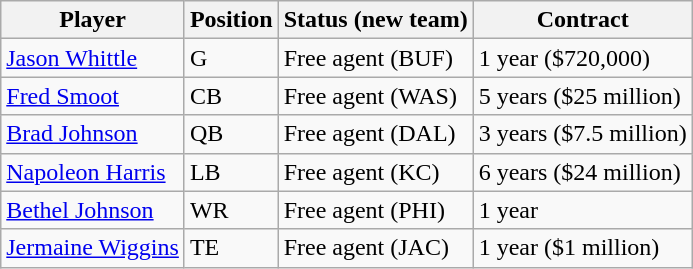<table class="wikitable">
<tr>
<th>Player</th>
<th>Position</th>
<th>Status (new team)</th>
<th>Contract</th>
</tr>
<tr>
<td><a href='#'>Jason Whittle</a></td>
<td>G</td>
<td>Free agent (BUF)</td>
<td>1 year ($720,000)</td>
</tr>
<tr>
<td><a href='#'>Fred Smoot</a></td>
<td>CB</td>
<td>Free agent (WAS)</td>
<td>5 years ($25 million)</td>
</tr>
<tr>
<td><a href='#'>Brad Johnson</a></td>
<td>QB</td>
<td>Free agent (DAL)</td>
<td>3 years ($7.5 million)</td>
</tr>
<tr>
<td><a href='#'>Napoleon Harris</a></td>
<td>LB</td>
<td>Free agent (KC)</td>
<td>6 years ($24 million)</td>
</tr>
<tr>
<td><a href='#'>Bethel Johnson</a></td>
<td>WR</td>
<td>Free agent (PHI)</td>
<td>1 year</td>
</tr>
<tr>
<td><a href='#'>Jermaine Wiggins</a></td>
<td>TE</td>
<td>Free agent (JAC)</td>
<td>1 year ($1 million)</td>
</tr>
</table>
